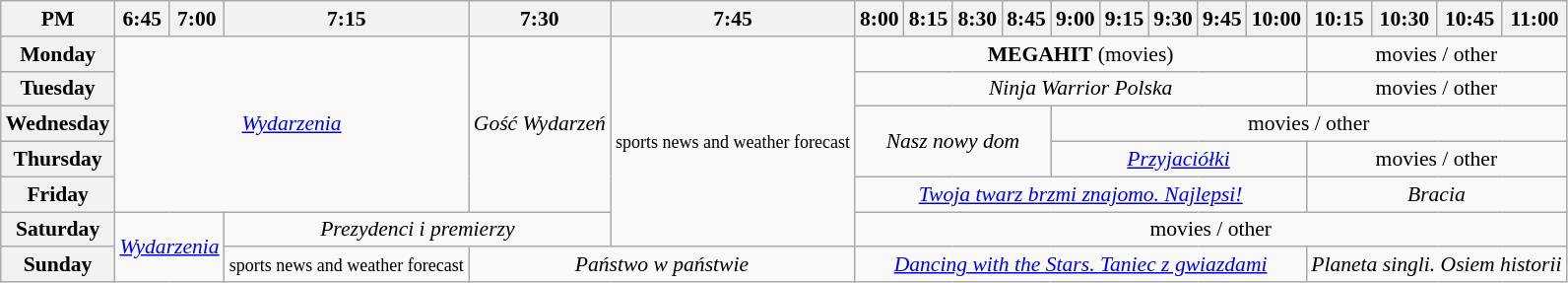<table class="wikitable" style="text-align:center; font-size:90%">
<tr>
<th>PM</th>
<th>6:45</th>
<th>7:00</th>
<th>7:15</th>
<th>7:30</th>
<th>7:45</th>
<th>8:00</th>
<th>8:15</th>
<th>8:30</th>
<th>8:45</th>
<th>9:00</th>
<th>9:15</th>
<th>9:30</th>
<th>9:45</th>
<th>10:00</th>
<th>10:15</th>
<th>10:30</th>
<th>10:45</th>
<th>11:00</th>
</tr>
<tr>
<th>Monday</th>
<td colspan="3" rowspan="5"><em><a href='#'>Wydarzenia</a></em></td>
<td rowspan="5"><em>Gość Wydarzeń</em></td>
<td rowspan="6"><small>sports news and weather forecast</small></td>
<td colspan="9"><strong>MEGAHIT</strong> (movies)</td>
<td colspan="4">movies / other</td>
</tr>
<tr>
<th>Tuesday</th>
<td colspan="9"><em>Ninja Warrior Polska</em></td>
<td colspan="4">movies / other</td>
</tr>
<tr>
<th>Wednesday</th>
<td colspan="4" rowspan="2"><em>Nasz nowy dom</em></td>
<td colspan="9">movies / other</td>
</tr>
<tr>
<th>Thursday</th>
<td colspan="5"><em><a href='#'>Przyjaciółki</a></em></td>
<td colspan="4">movies / other</td>
</tr>
<tr>
<th>Friday</th>
<td colspan="9"><em><a href='#'>Twoja twarz brzmi znajomo. Najlepsi!</a></em></td>
<td colspan="4"><em>Bracia</em></td>
</tr>
<tr>
<th>Saturday</th>
<td colspan="2" rowspan="2"><em><a href='#'>Wydarzenia</a></em></td>
<td colspan="2"><em>Prezydenci i premierzy</em></td>
<td colspan="13">movies / other</td>
</tr>
<tr>
<th>Sunday</th>
<td><small>sports news and weather forecast</small></td>
<td colspan="2"><em>Państwo w państwie</em></td>
<td colspan="9"><em><a href='#'>Dancing with the Stars. Taniec z gwiazdami</a></em></td>
<td colspan="4"><em>Planeta singli. Osiem historii</em></td>
</tr>
</table>
